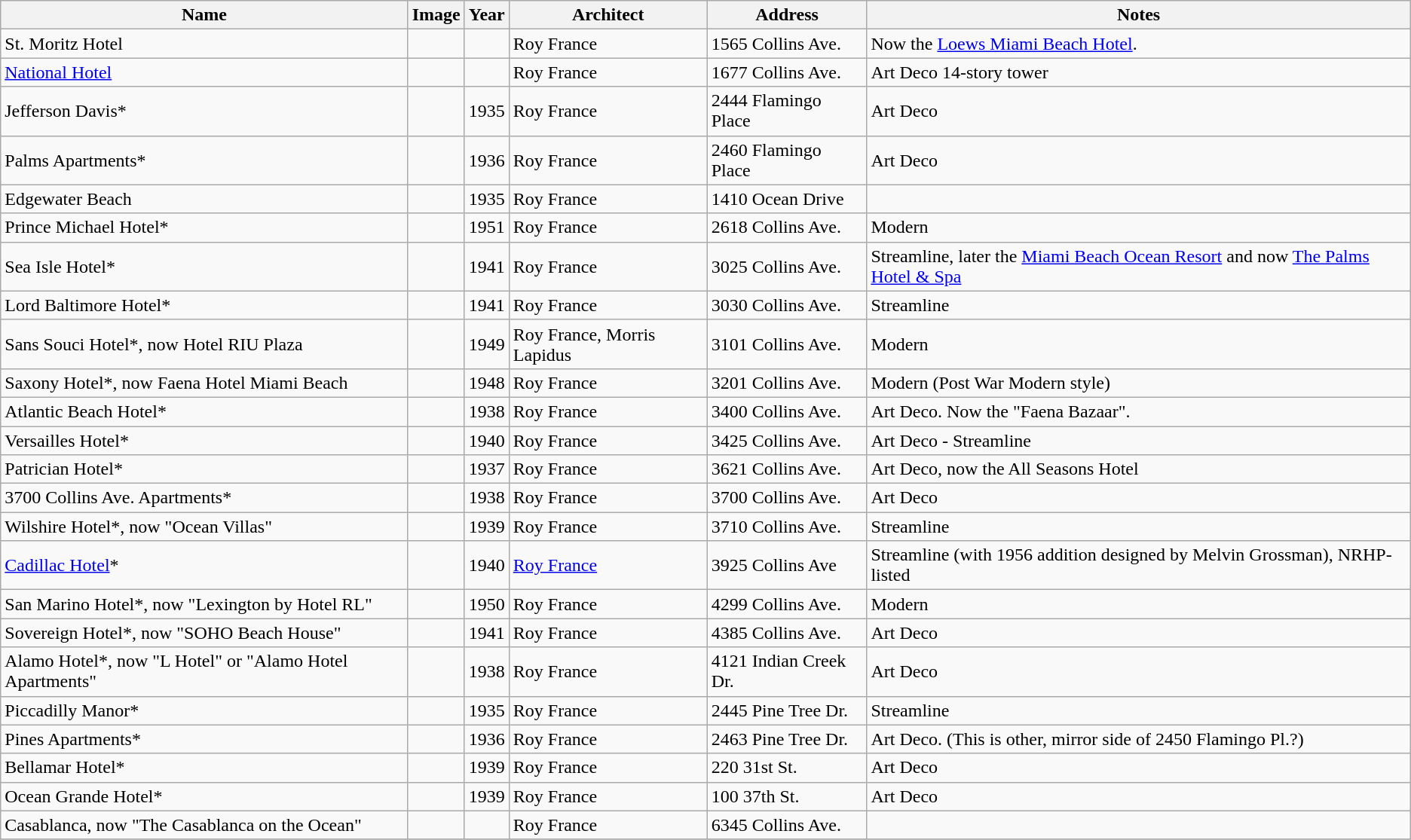<table class="wikitable sortable">
<tr>
<th>Name</th>
<th class=unsortable>Image</th>
<th>Year</th>
<th>Architect</th>
<th>Address</th>
<th>Notes</th>
</tr>
<tr>
<td>St. Moritz Hotel</td>
<td></td>
<td></td>
<td>Roy France</td>
<td>1565 Collins Ave.<br><small></small></td>
<td>Now the <a href='#'>Loews Miami Beach Hotel</a>.</td>
</tr>
<tr>
<td><a href='#'>National Hotel</a></td>
<td></td>
<td></td>
<td>Roy France</td>
<td>1677 Collins Ave.<br><small></small></td>
<td>Art Deco 14-story tower</td>
</tr>
<tr>
<td>Jefferson Davis*</td>
<td></td>
<td>1935</td>
<td>Roy France</td>
<td>2444 Flamingo	Place<br><small></small></td>
<td>Art Deco</td>
</tr>
<tr>
<td>Palms Apartments*</td>
<td></td>
<td>1936</td>
<td>Roy France</td>
<td>2460 Flamingo Place<br><small></small></td>
<td>Art Deco</td>
</tr>
<tr>
<td>Edgewater Beach</td>
<td></td>
<td>1935</td>
<td>Roy France</td>
<td>1410 Ocean Drive<br><small></small></td>
<td></td>
</tr>
<tr>
<td>Prince Michael Hotel*</td>
<td></td>
<td>1951</td>
<td>Roy France</td>
<td>2618 Collins Ave.<br><small></small></td>
<td>Modern</td>
</tr>
<tr>
<td>Sea Isle Hotel*</td>
<td></td>
<td>1941</td>
<td>Roy France</td>
<td>3025 Collins Ave.<br><small></small></td>
<td>Streamline, later the <a href='#'>Miami Beach Ocean Resort</a> and now <a href='#'>The Palms Hotel & Spa</a></td>
</tr>
<tr>
<td>Lord Baltimore Hotel*</td>
<td></td>
<td>1941</td>
<td>Roy France</td>
<td>3030 Collins Ave.<br><small></small></td>
<td>Streamline</td>
</tr>
<tr>
<td>Sans Souci Hotel*, now Hotel RIU Plaza</td>
<td></td>
<td>1949</td>
<td>Roy France, Morris Lapidus</td>
<td>3101 Collins Ave.<br><small></small></td>
<td>Modern</td>
</tr>
<tr>
<td>Saxony Hotel*, now Faena Hotel Miami Beach</td>
<td></td>
<td>1948</td>
<td>Roy France</td>
<td>3201 Collins Ave.<br><small></small></td>
<td>Modern (Post War Modern style)</td>
</tr>
<tr>
<td>Atlantic Beach Hotel*</td>
<td></td>
<td>1938</td>
<td>Roy France</td>
<td>3400 Collins Ave.<br><small></small></td>
<td>Art Deco.  Now the "Faena Bazaar".</td>
</tr>
<tr>
<td>Versailles Hotel*</td>
<td></td>
<td>1940</td>
<td>Roy France</td>
<td>3425 Collins Ave.<br><small></small></td>
<td>Art Deco - Streamline</td>
</tr>
<tr>
<td>Patrician Hotel*</td>
<td></td>
<td>1937</td>
<td>Roy France</td>
<td>3621 Collins Ave.<br><small></small></td>
<td>Art Deco, now the All Seasons Hotel</td>
</tr>
<tr>
<td>3700 Collins Ave. Apartments*</td>
<td></td>
<td>1938</td>
<td>Roy France</td>
<td>3700 Collins Ave.<br><small></small></td>
<td>Art Deco</td>
</tr>
<tr>
<td>Wilshire Hotel*, now "Ocean Villas"</td>
<td></td>
<td>1939</td>
<td>Roy France</td>
<td>3710 Collins Ave.<br><small></small></td>
<td>Streamline</td>
</tr>
<tr>
<td><a href='#'>Cadillac Hotel</a>*</td>
<td></td>
<td>1940</td>
<td><a href='#'>Roy France</a></td>
<td>3925 Collins Ave<br><small></small></td>
<td>Streamline (with 1956 addition designed by Melvin Grossman), NRHP-listed</td>
</tr>
<tr>
<td>San Marino Hotel*, now "Lexington by Hotel RL"</td>
<td></td>
<td>1950</td>
<td>Roy France</td>
<td>4299 Collins Ave.<br><small></small></td>
<td>Modern</td>
</tr>
<tr>
<td>Sovereign Hotel*, now "SOHO Beach House"</td>
<td></td>
<td>1941</td>
<td>Roy France</td>
<td>4385 Collins Ave.<br><small></small></td>
<td>Art Deco</td>
</tr>
<tr>
<td>Alamo Hotel*, now "L Hotel" or "Alamo Hotel Apartments"</td>
<td></td>
<td>1938</td>
<td>Roy France</td>
<td>4121 Indian Creek Dr.<br><small></small></td>
<td>Art Deco</td>
</tr>
<tr>
<td>Piccadilly Manor*</td>
<td></td>
<td>1935</td>
<td>Roy France</td>
<td>2445 Pine Tree Dr.<br><small></small></td>
<td>Streamline</td>
</tr>
<tr>
<td>Pines Apartments*</td>
<td></td>
<td>1936</td>
<td>Roy France</td>
<td>2463 Pine Tree Dr.<br><small></small></td>
<td>Art Deco.  (This is other, mirror side of 2450 Flamingo Pl.?)</td>
</tr>
<tr>
<td>Bellamar Hotel*</td>
<td></td>
<td>1939</td>
<td>Roy France</td>
<td>220 31st St.<br><small></small></td>
<td>Art Deco</td>
</tr>
<tr>
<td>Ocean Grande Hotel*</td>
<td></td>
<td>1939</td>
<td>Roy France</td>
<td>100 37th St.<br><small></small></td>
<td>Art Deco</td>
</tr>
<tr>
<td>Casablanca, now "The Casablanca on the Ocean"</td>
<td></td>
<td></td>
<td>Roy France</td>
<td>6345 Collins Ave.<br><small></small></td>
<td></td>
</tr>
<tr>
</tr>
</table>
